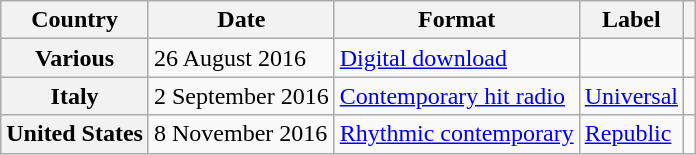<table class="wikitable sortable plainrowheaders">
<tr>
<th scope="col">Country</th>
<th scope="col">Date</th>
<th scope="col">Format</th>
<th scope="col">Label</th>
<th scope="col" class="unsortable"></th>
</tr>
<tr>
<th scope="row">Various</th>
<td>26 August 2016</td>
<td><a href='#'>Digital download</a></td>
<td></td>
<td></td>
</tr>
<tr>
<th scope="row">Italy</th>
<td>2 September 2016</td>
<td><a href='#'>Contemporary hit radio</a></td>
<td><a href='#'>Universal</a></td>
<td></td>
</tr>
<tr>
<th scope="row">United States</th>
<td>8 November 2016</td>
<td><a href='#'>Rhythmic contemporary</a></td>
<td><a href='#'>Republic</a></td>
<td></td>
</tr>
</table>
